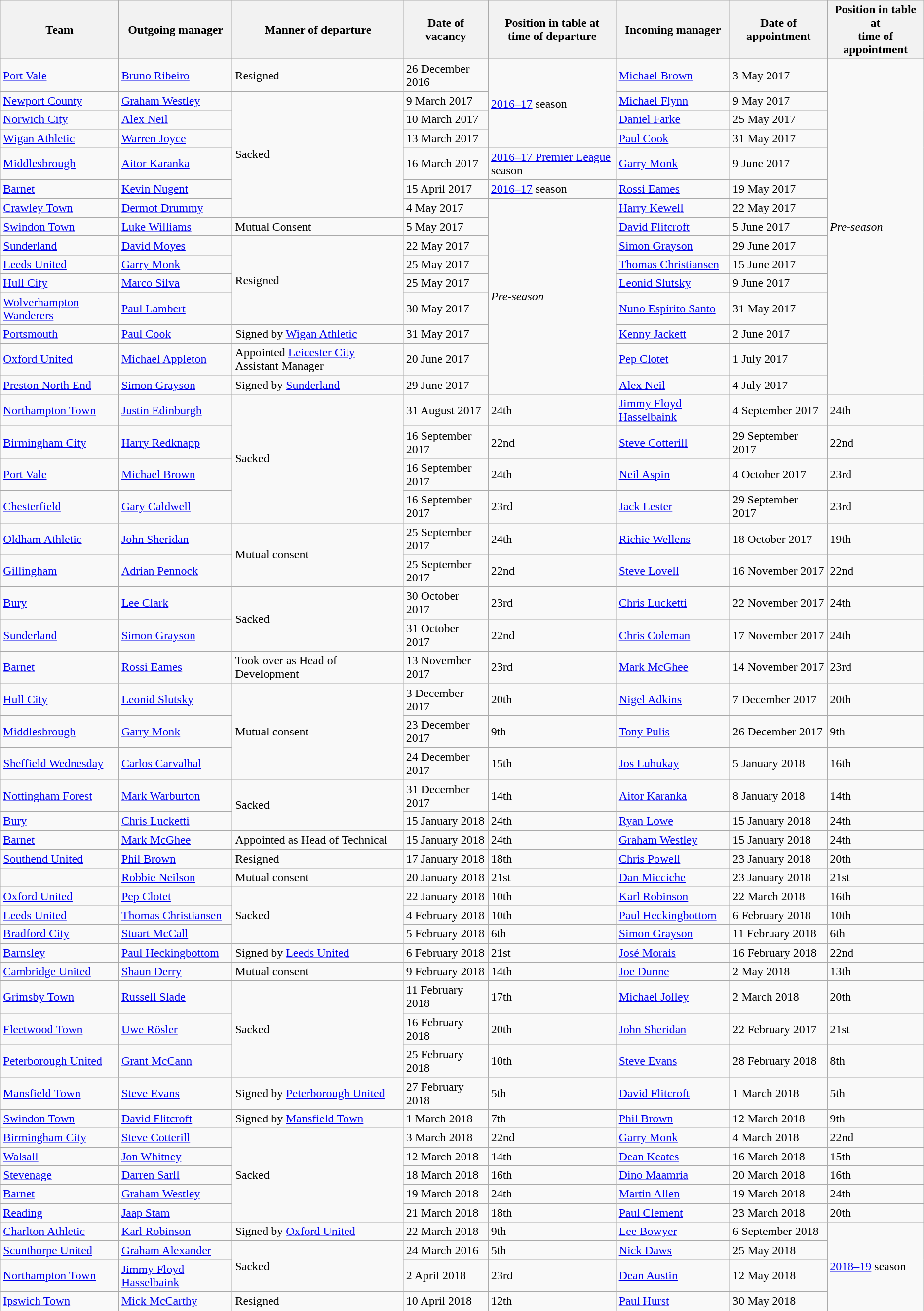<table class="wikitable sortable">
<tr>
<th>Team</th>
<th>Outgoing manager</th>
<th>Manner of departure</th>
<th>Date of vacancy</th>
<th>Position in table at<br>time of departure</th>
<th>Incoming manager</th>
<th>Date of appointment</th>
<th>Position in table at<br>time of appointment</th>
</tr>
<tr>
<td><a href='#'>Port Vale</a></td>
<td> <a href='#'>Bruno Ribeiro</a></td>
<td>Resigned</td>
<td>26 December 2016</td>
<td rowspan=4><a href='#'>2016–17</a> season</td>
<td> <a href='#'>Michael Brown</a></td>
<td>3 May 2017</td>
<td rowspan=15><em>Pre-season</em></td>
</tr>
<tr>
<td><a href='#'>Newport County</a></td>
<td> <a href='#'>Graham Westley</a></td>
<td rowspan=6>Sacked</td>
<td>9 March 2017</td>
<td> <a href='#'>Michael Flynn</a></td>
<td>9 May 2017</td>
</tr>
<tr>
<td><a href='#'>Norwich City</a></td>
<td> <a href='#'>Alex Neil</a></td>
<td>10 March 2017</td>
<td> <a href='#'>Daniel Farke</a></td>
<td>25 May 2017</td>
</tr>
<tr>
<td><a href='#'>Wigan Athletic</a></td>
<td> <a href='#'>Warren Joyce</a></td>
<td>13 March 2017</td>
<td> <a href='#'>Paul Cook</a></td>
<td>31 May 2017</td>
</tr>
<tr>
<td><a href='#'>Middlesbrough</a></td>
<td> <a href='#'>Aitor Karanka</a></td>
<td>16 March 2017</td>
<td><a href='#'>2016–17 Premier League</a> season</td>
<td> <a href='#'>Garry Monk</a></td>
<td>9 June 2017</td>
</tr>
<tr>
<td><a href='#'>Barnet</a></td>
<td> <a href='#'>Kevin Nugent</a></td>
<td>15 April 2017</td>
<td><a href='#'>2016–17</a> season</td>
<td> <a href='#'>Rossi Eames</a></td>
<td>19 May 2017</td>
</tr>
<tr>
<td><a href='#'>Crawley Town</a></td>
<td> <a href='#'>Dermot Drummy</a></td>
<td>4 May 2017</td>
<td rowspan=9><em>Pre-season</em></td>
<td> <a href='#'>Harry Kewell</a></td>
<td>22 May 2017</td>
</tr>
<tr>
<td><a href='#'>Swindon Town</a></td>
<td> <a href='#'>Luke Williams</a></td>
<td>Mutual Consent</td>
<td>5 May 2017</td>
<td> <a href='#'>David Flitcroft</a></td>
<td>5 June 2017</td>
</tr>
<tr>
<td><a href='#'>Sunderland</a></td>
<td> <a href='#'>David Moyes</a></td>
<td rowspan=4>Resigned</td>
<td>22 May 2017</td>
<td> <a href='#'>Simon Grayson</a></td>
<td>29 June 2017</td>
</tr>
<tr>
<td><a href='#'>Leeds United</a></td>
<td> <a href='#'>Garry Monk</a></td>
<td>25 May 2017</td>
<td> <a href='#'>Thomas Christiansen</a></td>
<td>15 June 2017</td>
</tr>
<tr>
<td><a href='#'>Hull City</a></td>
<td> <a href='#'>Marco Silva</a></td>
<td>25 May 2017</td>
<td> <a href='#'>Leonid Slutsky</a></td>
<td>9 June 2017</td>
</tr>
<tr>
<td><a href='#'>Wolverhampton Wanderers</a></td>
<td> <a href='#'>Paul Lambert</a></td>
<td>30 May 2017</td>
<td> <a href='#'>Nuno Espírito Santo</a></td>
<td>31 May 2017</td>
</tr>
<tr>
<td><a href='#'>Portsmouth</a></td>
<td> <a href='#'>Paul Cook</a></td>
<td>Signed by <a href='#'>Wigan Athletic</a></td>
<td>31 May 2017</td>
<td> <a href='#'>Kenny Jackett</a></td>
<td>2 June 2017</td>
</tr>
<tr>
<td><a href='#'>Oxford United</a></td>
<td> <a href='#'>Michael Appleton</a></td>
<td>Appointed <a href='#'>Leicester City</a> Assistant Manager</td>
<td>20 June 2017</td>
<td> <a href='#'>Pep Clotet</a></td>
<td>1 July 2017</td>
</tr>
<tr>
<td><a href='#'>Preston North End</a></td>
<td> <a href='#'>Simon Grayson</a></td>
<td>Signed by <a href='#'>Sunderland</a></td>
<td>29 June 2017</td>
<td> <a href='#'>Alex Neil</a></td>
<td>4 July 2017</td>
</tr>
<tr>
<td><a href='#'>Northampton Town</a></td>
<td> <a href='#'>Justin Edinburgh</a></td>
<td rowspan=4>Sacked</td>
<td>31 August 2017</td>
<td>24th</td>
<td> <a href='#'>Jimmy Floyd Hasselbaink</a></td>
<td>4 September 2017</td>
<td>24th</td>
</tr>
<tr>
<td><a href='#'>Birmingham City</a></td>
<td> <a href='#'>Harry Redknapp</a></td>
<td>16 September 2017</td>
<td>22nd</td>
<td> <a href='#'>Steve Cotterill</a></td>
<td>29 September 2017</td>
<td>22nd</td>
</tr>
<tr>
<td><a href='#'>Port Vale</a></td>
<td> <a href='#'>Michael Brown</a></td>
<td>16 September 2017</td>
<td>24th</td>
<td> <a href='#'>Neil Aspin</a></td>
<td>4 October 2017</td>
<td>23rd</td>
</tr>
<tr>
<td><a href='#'>Chesterfield</a></td>
<td> <a href='#'>Gary Caldwell</a></td>
<td>16 September 2017</td>
<td>23rd</td>
<td>  <a href='#'>Jack Lester</a></td>
<td>29 September 2017</td>
<td>23rd</td>
</tr>
<tr>
<td><a href='#'>Oldham Athletic</a></td>
<td> <a href='#'>John Sheridan</a></td>
<td rowspan="2">Mutual consent</td>
<td>25 September 2017</td>
<td>24th</td>
<td> <a href='#'>Richie Wellens</a></td>
<td>18 October 2017</td>
<td>19th</td>
</tr>
<tr>
<td><a href='#'>Gillingham</a></td>
<td> <a href='#'>Adrian Pennock</a></td>
<td>25 September 2017</td>
<td>22nd</td>
<td> <a href='#'>Steve Lovell</a></td>
<td>16 November 2017</td>
<td>22nd</td>
</tr>
<tr>
<td><a href='#'>Bury</a></td>
<td>  <a href='#'>Lee Clark</a></td>
<td rowspan=2>Sacked</td>
<td>30 October 2017</td>
<td>23rd</td>
<td> <a href='#'>Chris Lucketti</a></td>
<td>22 November 2017</td>
<td>24th</td>
</tr>
<tr>
<td><a href='#'>Sunderland</a></td>
<td> <a href='#'>Simon Grayson</a></td>
<td>31 October 2017</td>
<td>22nd</td>
<td> <a href='#'>Chris Coleman</a></td>
<td>17 November 2017</td>
<td>24th</td>
</tr>
<tr>
<td><a href='#'>Barnet</a></td>
<td> <a href='#'>Rossi Eames</a></td>
<td>Took over as Head of Development</td>
<td>13 November 2017</td>
<td>23rd</td>
<td> <a href='#'>Mark McGhee</a></td>
<td>14 November 2017</td>
<td>23rd</td>
</tr>
<tr>
<td><a href='#'>Hull City</a></td>
<td> <a href='#'>Leonid Slutsky</a></td>
<td rowspan=3>Mutual consent</td>
<td>3 December 2017</td>
<td>20th</td>
<td> <a href='#'>Nigel Adkins</a></td>
<td>7 December 2017</td>
<td>20th</td>
</tr>
<tr>
<td><a href='#'>Middlesbrough</a></td>
<td> <a href='#'>Garry Monk</a></td>
<td>23 December 2017</td>
<td>9th</td>
<td> <a href='#'>Tony Pulis</a></td>
<td>26 December 2017</td>
<td>9th</td>
</tr>
<tr>
<td><a href='#'>Sheffield Wednesday</a></td>
<td> <a href='#'>Carlos Carvalhal</a></td>
<td>24 December 2017</td>
<td>15th</td>
<td> <a href='#'>Jos Luhukay</a></td>
<td>5 January 2018</td>
<td>16th</td>
</tr>
<tr>
<td><a href='#'>Nottingham Forest</a></td>
<td> <a href='#'>Mark Warburton</a></td>
<td rowspan=2>Sacked</td>
<td>31 December 2017</td>
<td>14th</td>
<td> <a href='#'>Aitor Karanka</a></td>
<td>8 January 2018</td>
<td>14th</td>
</tr>
<tr>
<td><a href='#'>Bury</a></td>
<td>  <a href='#'>Chris Lucketti</a></td>
<td>15 January 2018</td>
<td>24th</td>
<td> <a href='#'>Ryan Lowe</a></td>
<td>15 January 2018</td>
<td>24th</td>
</tr>
<tr>
<td><a href='#'>Barnet</a></td>
<td> <a href='#'>Mark McGhee</a></td>
<td>Appointed as Head of Technical</td>
<td>15 January 2018</td>
<td>24th</td>
<td> <a href='#'>Graham Westley</a></td>
<td>15 January 2018</td>
<td>24th</td>
</tr>
<tr>
<td><a href='#'>Southend United</a></td>
<td>  <a href='#'>Phil Brown</a></td>
<td>Resigned</td>
<td>17 January 2018</td>
<td>18th</td>
<td> <a href='#'>Chris Powell</a></td>
<td>23 January 2018</td>
<td>20th</td>
</tr>
<tr>
<td></td>
<td> <a href='#'>Robbie Neilson</a></td>
<td>Mutual consent</td>
<td>20 January 2018</td>
<td>21st</td>
<td> <a href='#'>Dan Micciche</a></td>
<td>23 January 2018</td>
<td>21st</td>
</tr>
<tr>
<td><a href='#'>Oxford United</a></td>
<td> <a href='#'>Pep Clotet</a></td>
<td rowspan=3>Sacked</td>
<td>22 January 2018</td>
<td>10th</td>
<td> <a href='#'>Karl Robinson</a></td>
<td>22 March 2018</td>
<td>16th</td>
</tr>
<tr>
<td><a href='#'>Leeds United</a></td>
<td> <a href='#'>Thomas Christiansen</a></td>
<td>4 February 2018</td>
<td>10th</td>
<td> <a href='#'>Paul Heckingbottom</a></td>
<td>6 February 2018 </td>
<td>10th</td>
</tr>
<tr>
<td><a href='#'>Bradford City</a></td>
<td> <a href='#'>Stuart McCall</a></td>
<td>5 February 2018</td>
<td>6th</td>
<td> <a href='#'>Simon Grayson</a></td>
<td>11 February 2018</td>
<td>6th</td>
</tr>
<tr>
<td><a href='#'>Barnsley</a></td>
<td> <a href='#'>Paul Heckingbottom</a></td>
<td>Signed by <a href='#'>Leeds United</a></td>
<td>6 February 2018 </td>
<td>21st</td>
<td> <a href='#'>José Morais</a></td>
<td>16 February 2018</td>
<td>22nd</td>
</tr>
<tr>
<td><a href='#'>Cambridge United</a></td>
<td> <a href='#'>Shaun Derry</a></td>
<td>Mutual consent</td>
<td>9 February 2018</td>
<td>14th</td>
<td> <a href='#'>Joe Dunne</a></td>
<td>2 May 2018</td>
<td>13th</td>
</tr>
<tr>
<td><a href='#'>Grimsby Town</a></td>
<td> <a href='#'>Russell Slade</a></td>
<td rowspan=3>Sacked</td>
<td>11 February 2018</td>
<td>17th</td>
<td> <a href='#'>Michael Jolley</a></td>
<td>2 March 2018</td>
<td>20th</td>
</tr>
<tr>
<td><a href='#'>Fleetwood Town</a></td>
<td> <a href='#'>Uwe Rösler</a></td>
<td>16 February 2018</td>
<td>20th</td>
<td> <a href='#'>John Sheridan</a></td>
<td>22 February 2017</td>
<td>21st</td>
</tr>
<tr>
<td><a href='#'>Peterborough United</a></td>
<td> <a href='#'>Grant McCann</a></td>
<td>25 February 2018</td>
<td>10th</td>
<td> <a href='#'>Steve Evans</a></td>
<td>28 February 2018 </td>
<td>8th</td>
</tr>
<tr>
<td><a href='#'>Mansfield Town</a></td>
<td> <a href='#'>Steve Evans</a></td>
<td>Signed by <a href='#'>Peterborough United</a></td>
<td>27 February 2018</td>
<td>5th</td>
<td> <a href='#'>David Flitcroft</a></td>
<td>1 March 2018</td>
<td>5th</td>
</tr>
<tr>
<td><a href='#'>Swindon Town</a></td>
<td> <a href='#'>David Flitcroft</a></td>
<td>Signed by <a href='#'>Mansfield Town</a></td>
<td>1 March 2018</td>
<td>7th</td>
<td> <a href='#'>Phil Brown</a></td>
<td>12 March 2018</td>
<td>9th</td>
</tr>
<tr>
<td><a href='#'>Birmingham City</a></td>
<td> <a href='#'>Steve Cotterill</a></td>
<td rowspan=5>Sacked</td>
<td>3 March 2018</td>
<td>22nd</td>
<td> <a href='#'>Garry Monk</a></td>
<td>4 March 2018</td>
<td>22nd</td>
</tr>
<tr>
<td><a href='#'>Walsall</a></td>
<td> <a href='#'>Jon Whitney</a></td>
<td>12 March 2018</td>
<td>14th</td>
<td> <a href='#'>Dean Keates</a></td>
<td>16 March 2018</td>
<td>15th</td>
</tr>
<tr>
<td><a href='#'>Stevenage</a></td>
<td> <a href='#'>Darren Sarll</a></td>
<td>18 March 2018</td>
<td>16th</td>
<td> <a href='#'>Dino Maamria</a></td>
<td>20 March 2018</td>
<td>16th</td>
</tr>
<tr>
<td><a href='#'>Barnet</a></td>
<td> <a href='#'>Graham Westley</a></td>
<td>19 March 2018</td>
<td>24th</td>
<td> <a href='#'>Martin Allen</a></td>
<td>19 March 2018</td>
<td>24th</td>
</tr>
<tr>
<td><a href='#'>Reading</a></td>
<td> <a href='#'>Jaap Stam</a></td>
<td>21 March 2018</td>
<td>18th</td>
<td> <a href='#'>Paul Clement</a></td>
<td>23 March 2018</td>
<td>20th</td>
</tr>
<tr>
<td><a href='#'>Charlton Athletic</a></td>
<td> <a href='#'>Karl Robinson</a></td>
<td>Signed by <a href='#'>Oxford United</a></td>
<td>22 March 2018</td>
<td>9th</td>
<td> <a href='#'>Lee Bowyer</a></td>
<td>6 September 2018</td>
<td rowspan="4"><a href='#'>2018–19</a> season</td>
</tr>
<tr>
<td><a href='#'>Scunthorpe United</a></td>
<td> <a href='#'>Graham Alexander</a></td>
<td rowspan=2>Sacked</td>
<td>24 March 2016</td>
<td>5th</td>
<td> <a href='#'>Nick Daws</a></td>
<td>25 May 2018</td>
</tr>
<tr>
<td><a href='#'>Northampton Town</a></td>
<td> <a href='#'>Jimmy Floyd Hasselbaink</a></td>
<td>2 April 2018</td>
<td>23rd</td>
<td> <a href='#'>Dean Austin</a></td>
<td>12 May 2018</td>
</tr>
<tr>
<td><a href='#'>Ipswich Town</a></td>
<td> <a href='#'>Mick McCarthy</a></td>
<td>Resigned</td>
<td>10 April 2018</td>
<td>12th</td>
<td> <a href='#'>Paul Hurst</a></td>
<td>30 May 2018</td>
</tr>
</table>
